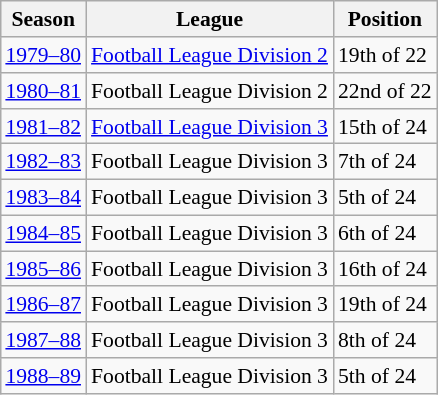<table class="wikitable" style="float:right; font-size: 90%; text-align: left;">
<tr>
<th>Season</th>
<th>League</th>
<th>Position</th>
</tr>
<tr>
<td><a href='#'>1979–80</a></td>
<td><a href='#'>Football League Division 2</a></td>
<td>19th of 22</td>
</tr>
<tr>
<td><a href='#'>1980–81</a></td>
<td>Football League Division 2</td>
<td>22nd of 22</td>
</tr>
<tr>
<td><a href='#'>1981–82</a></td>
<td><a href='#'>Football League Division 3</a></td>
<td>15th of 24</td>
</tr>
<tr>
<td><a href='#'>1982–83</a></td>
<td>Football League Division 3</td>
<td>7th of 24</td>
</tr>
<tr>
<td><a href='#'>1983–84</a></td>
<td>Football League Division 3</td>
<td>5th of 24</td>
</tr>
<tr>
<td><a href='#'>1984–85</a></td>
<td>Football League Division 3</td>
<td>6th of 24</td>
</tr>
<tr>
<td><a href='#'>1985–86</a></td>
<td>Football League Division 3</td>
<td>16th of 24</td>
</tr>
<tr>
<td><a href='#'>1986–87</a></td>
<td>Football League Division 3</td>
<td>19th of 24</td>
</tr>
<tr>
<td><a href='#'>1987–88</a></td>
<td>Football League Division 3</td>
<td>8th of 24</td>
</tr>
<tr>
<td><a href='#'>1988–89</a></td>
<td>Football League Division 3</td>
<td>5th of 24</td>
</tr>
</table>
